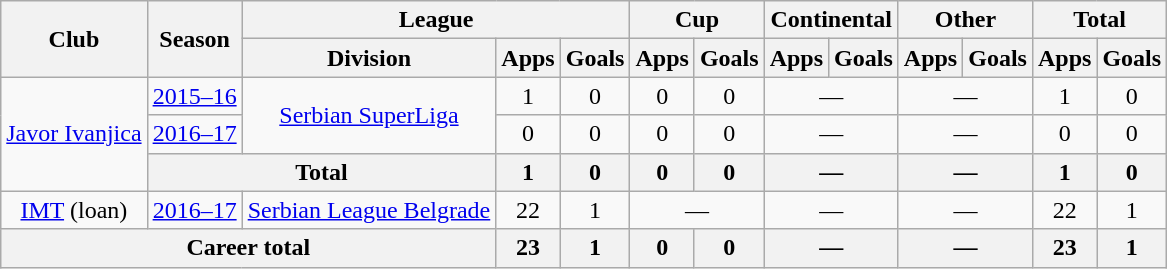<table class="wikitable" style="text-align:center">
<tr>
<th rowspan="2">Club</th>
<th rowspan="2">Season</th>
<th colspan="3">League</th>
<th colspan="2">Cup</th>
<th colspan="2">Continental</th>
<th colspan="2">Other</th>
<th colspan="2">Total</th>
</tr>
<tr>
<th>Division</th>
<th>Apps</th>
<th>Goals</th>
<th>Apps</th>
<th>Goals</th>
<th>Apps</th>
<th>Goals</th>
<th>Apps</th>
<th>Goals</th>
<th>Apps</th>
<th>Goals</th>
</tr>
<tr>
<td rowspan="3"><a href='#'>Javor Ivanjica</a></td>
<td><a href='#'>2015–16</a></td>
<td rowspan=2><a href='#'>Serbian SuperLiga</a></td>
<td>1</td>
<td>0</td>
<td>0</td>
<td>0</td>
<td colspan="2">—</td>
<td colspan="2">—</td>
<td>1</td>
<td>0</td>
</tr>
<tr>
<td><a href='#'>2016–17</a></td>
<td>0</td>
<td>0</td>
<td>0</td>
<td>0</td>
<td colspan="2">—</td>
<td colspan="2">—</td>
<td>0</td>
<td>0</td>
</tr>
<tr>
<th colspan="2">Total</th>
<th>1</th>
<th>0</th>
<th>0</th>
<th>0</th>
<th colspan="2">—</th>
<th colspan="2">—</th>
<th>1</th>
<th>0</th>
</tr>
<tr>
<td><a href='#'>IMT</a> (loan)</td>
<td><a href='#'>2016–17</a></td>
<td><a href='#'>Serbian League Belgrade</a></td>
<td>22</td>
<td>1</td>
<td colspan="2">—</td>
<td colspan="2">—</td>
<td colspan="2">—</td>
<td>22</td>
<td>1</td>
</tr>
<tr>
<th colspan="3">Career total</th>
<th>23</th>
<th>1</th>
<th>0</th>
<th>0</th>
<th colspan="2">—</th>
<th colspan="2">—</th>
<th>23</th>
<th>1</th>
</tr>
</table>
